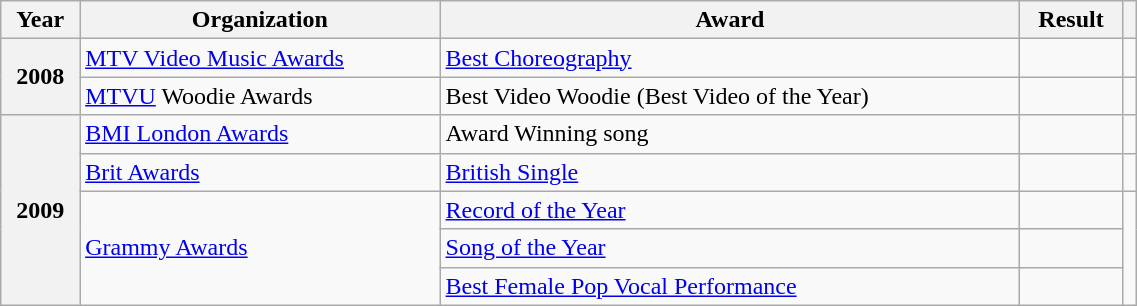<table class="wikitable sortable plainrowheaders" style="width: 60%;">
<tr>
<th scope="col">Year</th>
<th scope="col">Organization</th>
<th scope="col">Award</th>
<th scope="col">Result</th>
<th scope="col" class="unsortable"></th>
</tr>
<tr>
<th rowspan="2" scope="row">2008</th>
<td><a href='#'>MTV Video Music Awards</a></td>
<td><a href='#'>Best Choreography</a></td>
<td></td>
<td style="text-align:center;"></td>
</tr>
<tr>
<td><a href='#'>MTVU</a> Woodie Awards</td>
<td>Best Video Woodie (Best Video of the Year)</td>
<td></td>
<td style="text-align:center;"></td>
</tr>
<tr>
<th rowspan="5" scope="row">2009</th>
<td><a href='#'>BMI London Awards</a></td>
<td>Award Winning song</td>
<td></td>
<td style="text-align:center;"></td>
</tr>
<tr>
<td><a href='#'>Brit Awards</a></td>
<td><a href='#'>British Single</a></td>
<td></td>
<td rowspan="1" style="text-align:center;"></td>
</tr>
<tr>
<td rowspan="3"><a href='#'>Grammy Awards</a></td>
<td><a href='#'>Record of the Year</a></td>
<td></td>
<td rowspan="3" style="text-align:center;"></td>
</tr>
<tr>
<td><a href='#'>Song of the Year</a></td>
<td></td>
</tr>
<tr>
<td><a href='#'>Best Female Pop Vocal Performance</a></td>
<td></td>
</tr>
</table>
